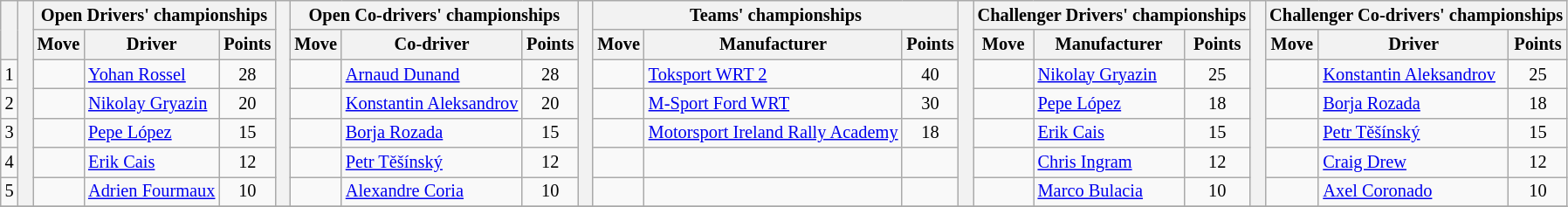<table class="wikitable" style="font-size:85%;">
<tr>
<th rowspan="2"></th>
<th rowspan="7" style="width:5px;"></th>
<th colspan="3" nowrap>Open Drivers' championships</th>
<th rowspan="7" style="width:5px;"></th>
<th colspan="3" nowrap>Open Co-drivers' championships</th>
<th rowspan="7" style="width:5px;"></th>
<th colspan="3" nowrap>Teams' championships</th>
<th rowspan="7" style="width:5px;"></th>
<th colspan="3" nowrap>Challenger Drivers' championships</th>
<th rowspan="7" style="width:5px;"></th>
<th colspan="3" nowrap>Challenger Co-drivers' championships</th>
</tr>
<tr>
<th>Move</th>
<th>Driver</th>
<th>Points</th>
<th>Move</th>
<th>Co-driver</th>
<th>Points</th>
<th>Move</th>
<th>Manufacturer</th>
<th>Points</th>
<th>Move</th>
<th>Manufacturer</th>
<th>Points</th>
<th>Move</th>
<th>Driver</th>
<th>Points</th>
</tr>
<tr>
<td align="center">1</td>
<td align="center"></td>
<td><a href='#'>Yohan Rossel</a></td>
<td align="center">28</td>
<td align="center"></td>
<td><a href='#'>Arnaud Dunand</a></td>
<td align="center">28</td>
<td align="center"></td>
<td><a href='#'>Toksport WRT 2</a></td>
<td align="center">40</td>
<td align="center"></td>
<td><a href='#'>Nikolay Gryazin</a></td>
<td align="center">25</td>
<td align="center"></td>
<td><a href='#'>Konstantin Aleksandrov</a></td>
<td align="center">25</td>
</tr>
<tr>
<td align="center">2</td>
<td align="center"></td>
<td><a href='#'>Nikolay Gryazin</a></td>
<td align="center">20</td>
<td align="center"></td>
<td><a href='#'>Konstantin Aleksandrov</a></td>
<td align="center">20</td>
<td align="center"></td>
<td><a href='#'>M-Sport Ford WRT</a></td>
<td align="center">30</td>
<td align="center"></td>
<td><a href='#'>Pepe López</a></td>
<td align="center">18</td>
<td align="center"></td>
<td><a href='#'>Borja Rozada</a></td>
<td align="center">18</td>
</tr>
<tr>
<td align="center">3</td>
<td align="center"></td>
<td><a href='#'>Pepe López</a></td>
<td align="center">15</td>
<td align="center"></td>
<td><a href='#'>Borja Rozada</a></td>
<td align="center">15</td>
<td align="center"></td>
<td><a href='#'>Motorsport Ireland Rally Academy</a></td>
<td align="center">18</td>
<td align="center"></td>
<td><a href='#'>Erik Cais</a></td>
<td align="center">15</td>
<td align="center"></td>
<td><a href='#'>Petr Těšínský</a></td>
<td align="center">15</td>
</tr>
<tr>
<td align="center">4</td>
<td align="center"></td>
<td><a href='#'>Erik Cais</a></td>
<td align="center">12</td>
<td align="center"></td>
<td><a href='#'>Petr Těšínský</a></td>
<td align="center">12</td>
<td></td>
<td></td>
<td></td>
<td align="center"></td>
<td><a href='#'>Chris Ingram</a></td>
<td align="center">12</td>
<td align="center"></td>
<td><a href='#'>Craig Drew</a></td>
<td align="center">12</td>
</tr>
<tr>
<td align="center">5</td>
<td align="center"></td>
<td><a href='#'>Adrien Fourmaux</a></td>
<td align="center">10</td>
<td align="center"></td>
<td><a href='#'>Alexandre Coria</a></td>
<td align="center">10</td>
<td></td>
<td></td>
<td></td>
<td align="center"></td>
<td><a href='#'>Marco Bulacia</a></td>
<td align="center">10</td>
<td align="center"></td>
<td><a href='#'>Axel Coronado</a></td>
<td align="center">10</td>
</tr>
<tr>
</tr>
</table>
